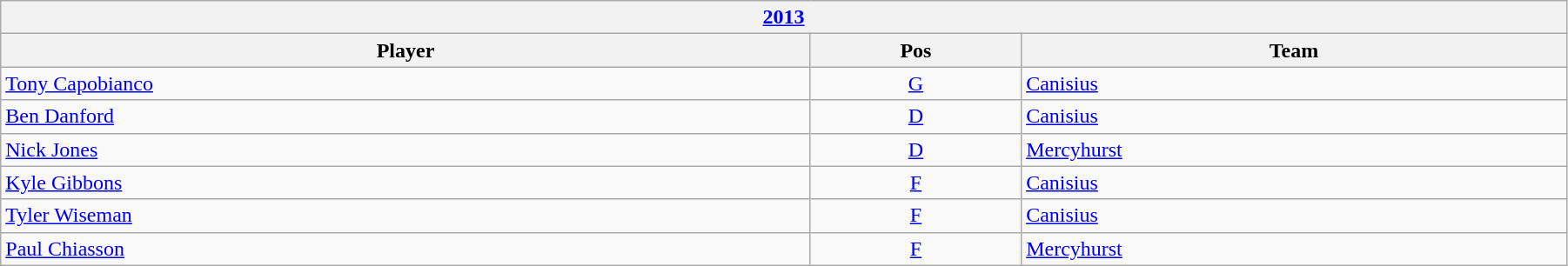<table class="wikitable" width=95%>
<tr>
<th colspan=3><a href='#'>2013</a></th>
</tr>
<tr>
<th>Player</th>
<th>Pos</th>
<th>Team</th>
</tr>
<tr>
<td><a href='#'>Tony Capobianco</a></td>
<td style="text-align:center;"><a href='#'>G</a></td>
<td><a href='#'>Canisius</a></td>
</tr>
<tr>
<td><a href='#'>Ben Danford</a></td>
<td style="text-align:center;"><a href='#'>D</a></td>
<td><a href='#'>Canisius</a></td>
</tr>
<tr>
<td><a href='#'>Nick Jones</a></td>
<td style="text-align:center;"><a href='#'>D</a></td>
<td><a href='#'>Mercyhurst</a></td>
</tr>
<tr>
<td><a href='#'>Kyle Gibbons</a></td>
<td style="text-align:center;"><a href='#'>F</a></td>
<td><a href='#'>Canisius</a></td>
</tr>
<tr>
<td><a href='#'>Tyler Wiseman</a></td>
<td style="text-align:center;"><a href='#'>F</a></td>
<td><a href='#'>Canisius</a></td>
</tr>
<tr>
<td><a href='#'>Paul Chiasson</a></td>
<td style="text-align:center;"><a href='#'>F</a></td>
<td><a href='#'>Mercyhurst</a></td>
</tr>
</table>
